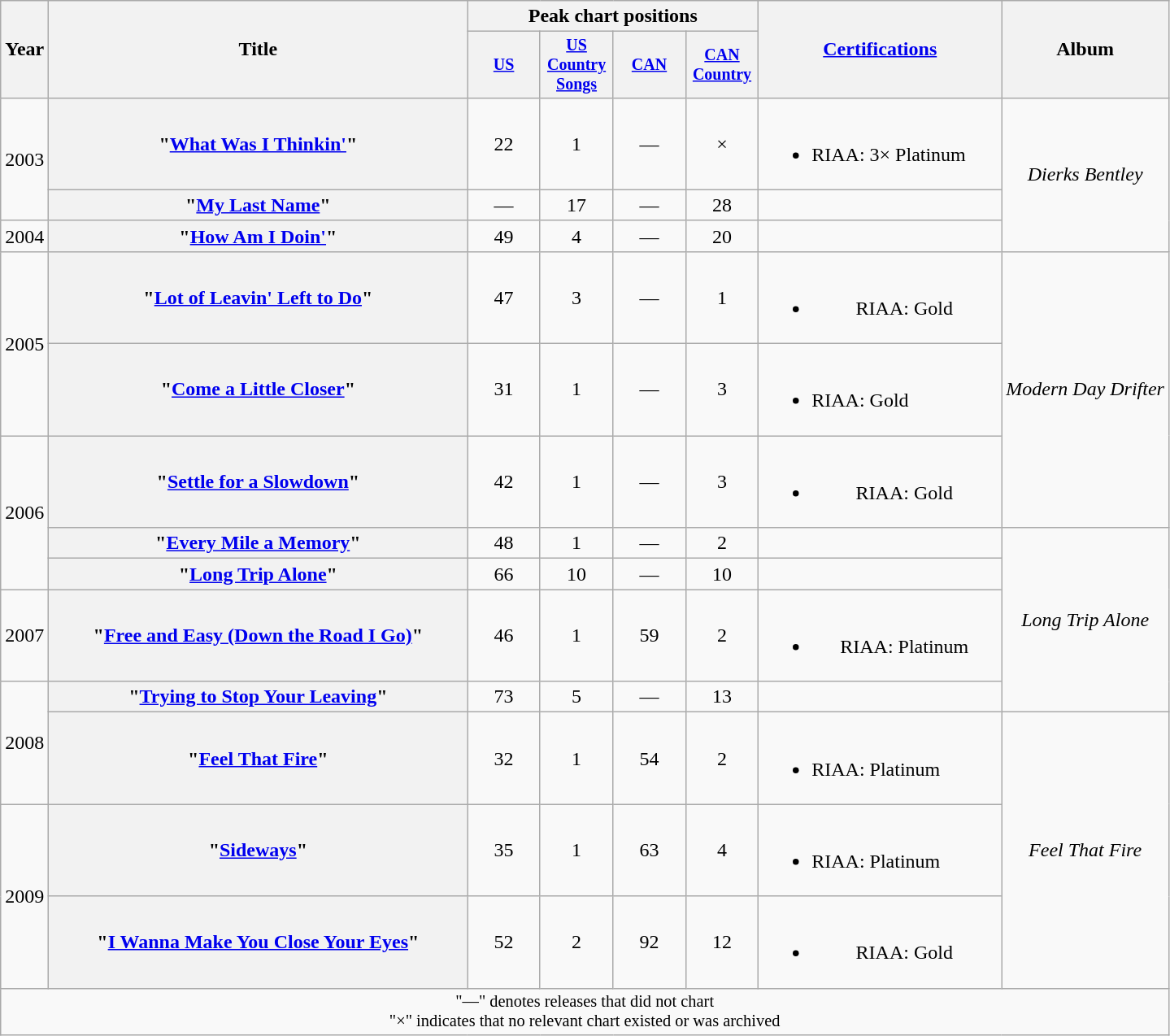<table class="wikitable plainrowheaders" style="text-align:center;">
<tr>
<th scope="col" rowspan="2">Year</th>
<th scope="col" rowspan="2" style="width:21em;">Title</th>
<th scope="col" colspan="4">Peak chart positions</th>
<th scope="col" rowspan="2" style="width:12em;"><a href='#'>Certifications</a><br></th>
<th scope="col" rowspan="2">Album</th>
</tr>
<tr style=font-size:smaller;>
<th scope="col" style="width:4em;"><a href='#'>US</a><br></th>
<th scope="col" style="width:4em;"><a href='#'>US Country Songs</a><br></th>
<th scope="col" style="width:4em;"><a href='#'>CAN</a><br></th>
<th scope="col" style="width:4em;"><a href='#'>CAN Country</a><br></th>
</tr>
<tr>
<td rowspan="2">2003</td>
<th scope="row">"<a href='#'>What Was I Thinkin'</a>"</th>
<td>22</td>
<td>1</td>
<td>—</td>
<td>×</td>
<td align="left"><br><ul><li>RIAA: 3× Platinum</li></ul></td>
<td rowspan="3"><em>Dierks Bentley</em></td>
</tr>
<tr>
<th scope="row">"<a href='#'>My Last Name</a>"</th>
<td>—</td>
<td>17</td>
<td>—</td>
<td>28</td>
<td></td>
</tr>
<tr>
<td>2004</td>
<th scope="row">"<a href='#'>How Am I Doin'</a>"</th>
<td>49</td>
<td>4</td>
<td>—</td>
<td>20</td>
<td></td>
</tr>
<tr>
<td rowspan="2">2005</td>
<th scope="row">"<a href='#'>Lot of Leavin' Left to Do</a>"</th>
<td>47</td>
<td>3</td>
<td>—</td>
<td>1</td>
<td><br><ul><li>RIAA: Gold</li></ul></td>
<td rowspan="3"><em>Modern Day Drifter</em></td>
</tr>
<tr>
<th scope="row">"<a href='#'>Come a Little Closer</a>"</th>
<td>31</td>
<td>1</td>
<td>—</td>
<td>3</td>
<td align="left"><br><ul><li>RIAA: Gold</li></ul></td>
</tr>
<tr>
<td rowspan="3">2006</td>
<th scope="row">"<a href='#'>Settle for a Slowdown</a>"</th>
<td>42</td>
<td>1</td>
<td>—</td>
<td>3</td>
<td><br><ul><li>RIAA: Gold</li></ul></td>
</tr>
<tr>
<th scope="row">"<a href='#'>Every Mile a Memory</a>"</th>
<td>48</td>
<td>1</td>
<td>—</td>
<td>2</td>
<td></td>
<td rowspan="4"><em>Long Trip Alone</em></td>
</tr>
<tr>
<th scope="row">"<a href='#'>Long Trip Alone</a>"</th>
<td>66</td>
<td>10</td>
<td>—</td>
<td>10</td>
<td></td>
</tr>
<tr>
<td>2007</td>
<th scope="row">"<a href='#'>Free and Easy (Down the Road I Go)</a>"</th>
<td>46</td>
<td>1</td>
<td>59</td>
<td>2</td>
<td><br><ul><li>RIAA: Platinum</li></ul></td>
</tr>
<tr>
<td rowspan="2">2008</td>
<th scope="row">"<a href='#'>Trying to Stop Your Leaving</a>"</th>
<td>73</td>
<td>5</td>
<td>—</td>
<td>13</td>
<td></td>
</tr>
<tr>
<th scope="row">"<a href='#'>Feel That Fire</a>"</th>
<td>32</td>
<td>1</td>
<td>54</td>
<td>2</td>
<td align="left"><br><ul><li>RIAA: Platinum</li></ul></td>
<td rowspan="3"><em>Feel That Fire</em></td>
</tr>
<tr>
<td rowspan="2">2009</td>
<th scope="row">"<a href='#'>Sideways</a>"</th>
<td>35</td>
<td>1</td>
<td>63</td>
<td>4</td>
<td align="left"><br><ul><li>RIAA: Platinum</li></ul></td>
</tr>
<tr>
<th scope="row">"<a href='#'>I Wanna Make You Close Your Eyes</a>"</th>
<td>52</td>
<td>2</td>
<td>92</td>
<td>12</td>
<td><br><ul><li>RIAA: Gold</li></ul></td>
</tr>
<tr>
<td colspan="10" style="font-size:85%">"—" denotes releases that did not chart<br>"×" indicates that no relevant chart existed or was archived</td>
</tr>
</table>
